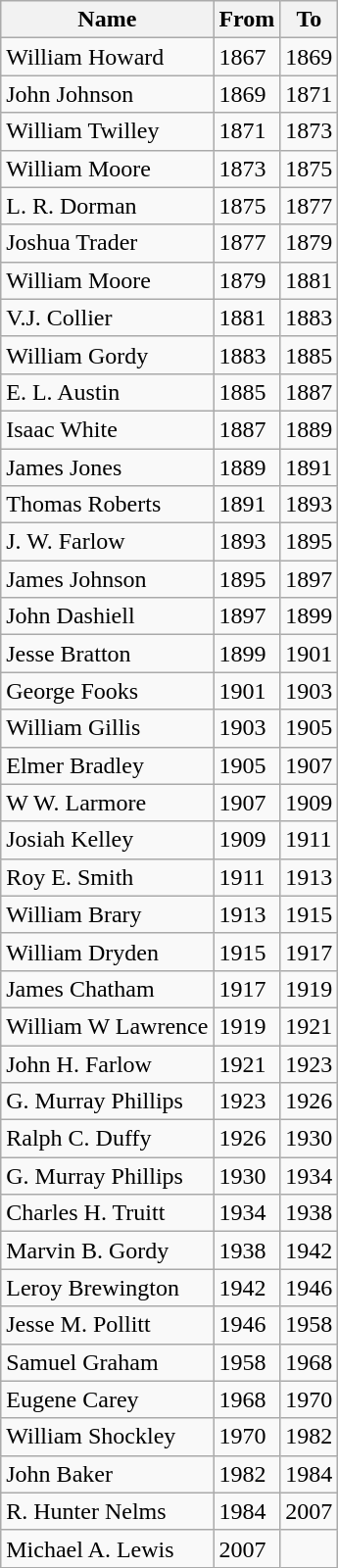<table class="wikitable mw-collapsible mw-collapsed">
<tr>
<th>Name</th>
<th>From</th>
<th>To</th>
</tr>
<tr>
<td>William Howard</td>
<td>1867</td>
<td>1869</td>
</tr>
<tr>
<td>John Johnson</td>
<td>1869</td>
<td>1871</td>
</tr>
<tr>
<td>William Twilley</td>
<td>1871</td>
<td>1873</td>
</tr>
<tr>
<td>William Moore</td>
<td>1873</td>
<td>1875</td>
</tr>
<tr>
<td>L. R. Dorman</td>
<td>1875</td>
<td>1877</td>
</tr>
<tr>
<td>Joshua Trader</td>
<td>1877</td>
<td>1879</td>
</tr>
<tr>
<td>William Moore</td>
<td>1879</td>
<td>1881</td>
</tr>
<tr>
<td>V.J. Collier</td>
<td>1881</td>
<td>1883</td>
</tr>
<tr>
<td>William Gordy</td>
<td>1883</td>
<td>1885</td>
</tr>
<tr>
<td>E. L. Austin</td>
<td>1885</td>
<td>1887</td>
</tr>
<tr>
<td>Isaac White</td>
<td>1887</td>
<td>1889</td>
</tr>
<tr>
<td>James Jones</td>
<td>1889</td>
<td>1891</td>
</tr>
<tr>
<td>Thomas Roberts</td>
<td>1891</td>
<td>1893</td>
</tr>
<tr>
<td>J. W. Farlow</td>
<td>1893</td>
<td>1895</td>
</tr>
<tr>
<td>James Johnson</td>
<td>1895</td>
<td>1897</td>
</tr>
<tr>
<td>John Dashiell</td>
<td>1897</td>
<td>1899</td>
</tr>
<tr>
<td>Jesse Bratton</td>
<td>1899</td>
<td>1901</td>
</tr>
<tr>
<td>George Fooks</td>
<td>1901</td>
<td>1903</td>
</tr>
<tr>
<td>William Gillis</td>
<td>1903</td>
<td>1905</td>
</tr>
<tr>
<td>Elmer Bradley</td>
<td>1905</td>
<td>1907</td>
</tr>
<tr>
<td>W W. Larmore</td>
<td>1907</td>
<td>1909</td>
</tr>
<tr>
<td>Josiah Kelley</td>
<td>1909</td>
<td>1911</td>
</tr>
<tr>
<td>Roy E. Smith</td>
<td>1911</td>
<td>1913</td>
</tr>
<tr>
<td>William Brary</td>
<td>1913</td>
<td>1915</td>
</tr>
<tr>
<td>William Dryden</td>
<td>1915</td>
<td>1917</td>
</tr>
<tr>
<td>James Chatham</td>
<td>1917</td>
<td>1919</td>
</tr>
<tr>
<td>William W Lawrence</td>
<td>1919</td>
<td>1921</td>
</tr>
<tr>
<td>John H. Farlow</td>
<td>1921</td>
<td>1923</td>
</tr>
<tr>
<td>G. Murray Phillips</td>
<td>1923</td>
<td>1926</td>
</tr>
<tr>
<td>Ralph C. Duffy</td>
<td>1926</td>
<td>1930</td>
</tr>
<tr>
<td>G. Murray Phillips</td>
<td>1930</td>
<td>1934</td>
</tr>
<tr>
<td>Charles H. Truitt</td>
<td>1934</td>
<td>1938</td>
</tr>
<tr>
<td>Marvin B. Gordy</td>
<td>1938</td>
<td>1942</td>
</tr>
<tr>
<td>Leroy Brewington</td>
<td>1942</td>
<td>1946</td>
</tr>
<tr>
<td>Jesse M. Pollitt</td>
<td>1946</td>
<td>1958</td>
</tr>
<tr>
<td>Samuel Graham</td>
<td>1958</td>
<td>1968</td>
</tr>
<tr>
<td>Eugene Carey</td>
<td>1968</td>
<td>1970</td>
</tr>
<tr>
<td>William Shockley</td>
<td>1970</td>
<td>1982</td>
</tr>
<tr>
<td>John Baker</td>
<td>1982</td>
<td>1984</td>
</tr>
<tr>
<td>R. Hunter Nelms</td>
<td>1984</td>
<td>2007</td>
</tr>
<tr>
<td>Michael A. Lewis</td>
<td>2007</td>
<td></td>
</tr>
</table>
